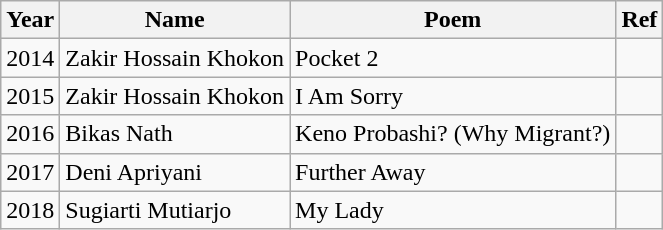<table class="wikitable">
<tr>
<th>Year</th>
<th>Name</th>
<th>Poem</th>
<th>Ref</th>
</tr>
<tr>
<td>2014</td>
<td>Zakir Hossain Khokon</td>
<td>Pocket 2</td>
<td></td>
</tr>
<tr>
<td>2015</td>
<td>Zakir Hossain Khokon</td>
<td>I Am Sorry</td>
<td></td>
</tr>
<tr>
<td>2016</td>
<td>Bikas Nath</td>
<td>Keno Probashi? (Why Migrant?)</td>
<td></td>
</tr>
<tr>
<td>2017</td>
<td>Deni Apriyani</td>
<td>Further Away</td>
<td></td>
</tr>
<tr>
<td>2018</td>
<td>Sugiarti Mutiarjo</td>
<td>My Lady</td>
<td></td>
</tr>
</table>
